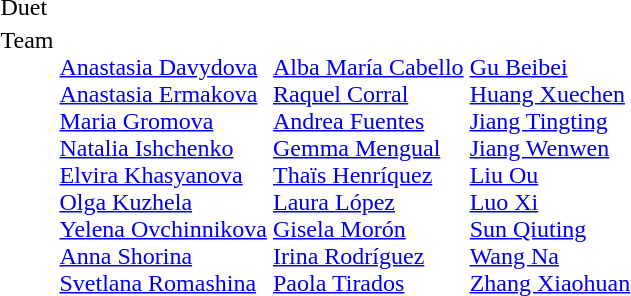<table>
<tr valign="top">
<td>Duet<br></td>
<td></td>
<td></td>
<td></td>
</tr>
<tr valign="top">
<td>Team<br></td>
<td><br><a href='#'>Anastasia Davydova</a><br><a href='#'>Anastasia Ermakova</a><br><a href='#'>Maria Gromova</a><br><a href='#'>Natalia Ishchenko</a><br><a href='#'>Elvira Khasyanova</a><br><a href='#'>Olga Kuzhela</a><br><a href='#'>Yelena Ovchinnikova</a><br><a href='#'>Anna Shorina</a><br><a href='#'>Svetlana Romashina</a></td>
<td><br><a href='#'>Alba María Cabello</a><br><a href='#'>Raquel Corral</a><br><a href='#'>Andrea Fuentes</a><br><a href='#'>Gemma Mengual</a><br><a href='#'>Thaïs Henríquez</a><br><a href='#'>Laura López</a><br><a href='#'>Gisela Morón</a><br><a href='#'>Irina Rodríguez</a><br><a href='#'>Paola Tirados</a></td>
<td><br><a href='#'>Gu Beibei</a><br><a href='#'>Huang Xuechen</a><br><a href='#'>Jiang Tingting</a><br><a href='#'>Jiang Wenwen</a><br><a href='#'>Liu Ou</a><br><a href='#'>Luo Xi</a><br><a href='#'>Sun Qiuting</a><br> <a href='#'>Wang Na</a><br><a href='#'>Zhang Xiaohuan</a></td>
</tr>
</table>
